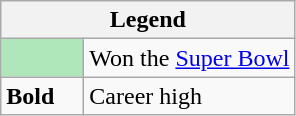<table class="wikitable mw-collapsible mw-collapsed">
<tr>
<th colspan="2">Legend</th>
</tr>
<tr>
<td style="background:#afe6ba; width:3em;"></td>
<td>Won the <a href='#'>Super Bowl</a></td>
</tr>
<tr>
<td><strong>Bold</strong></td>
<td>Career high</td>
</tr>
</table>
